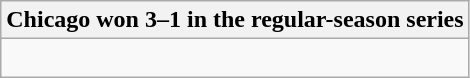<table class="wikitable collapsible collapsed">
<tr>
<th>Chicago won 3–1 in the regular-season series</th>
</tr>
<tr>
<td><br>


</td>
</tr>
</table>
